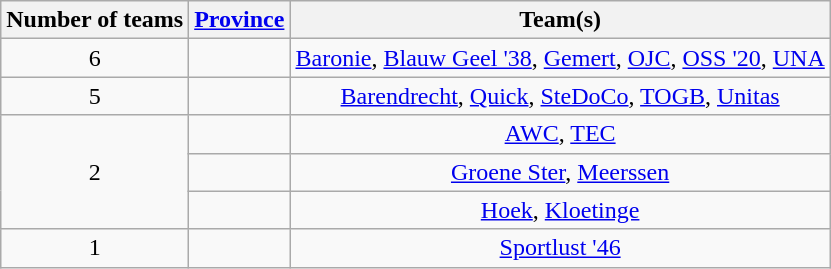<table class="wikitable" style="text-align:center">
<tr>
<th>Number of teams</th>
<th><a href='#'>Province</a></th>
<th>Team(s)</th>
</tr>
<tr>
<td>6</td>
<td align="left"></td>
<td><a href='#'>Baronie</a>, <a href='#'>Blauw Geel '38</a>, <a href='#'>Gemert</a>, <a href='#'>OJC</a>, <a href='#'>OSS '20</a>, <a href='#'>UNA</a></td>
</tr>
<tr>
<td>5</td>
<td align="left"></td>
<td><a href='#'>Barendrecht</a>, <a href='#'>Quick</a>, <a href='#'>SteDoCo</a>, <a href='#'>TOGB</a>, <a href='#'>Unitas</a></td>
</tr>
<tr>
<td rowspan="3">2</td>
<td align="left"></td>
<td><a href='#'>AWC</a>, <a href='#'>TEC</a></td>
</tr>
<tr>
<td align="left"></td>
<td><a href='#'>Groene Ster</a>, <a href='#'>Meerssen</a></td>
</tr>
<tr>
<td align="left"></td>
<td><a href='#'>Hoek</a>, <a href='#'>Kloetinge</a></td>
</tr>
<tr>
<td>1</td>
<td align="left"></td>
<td><a href='#'>Sportlust '46</a></td>
</tr>
</table>
